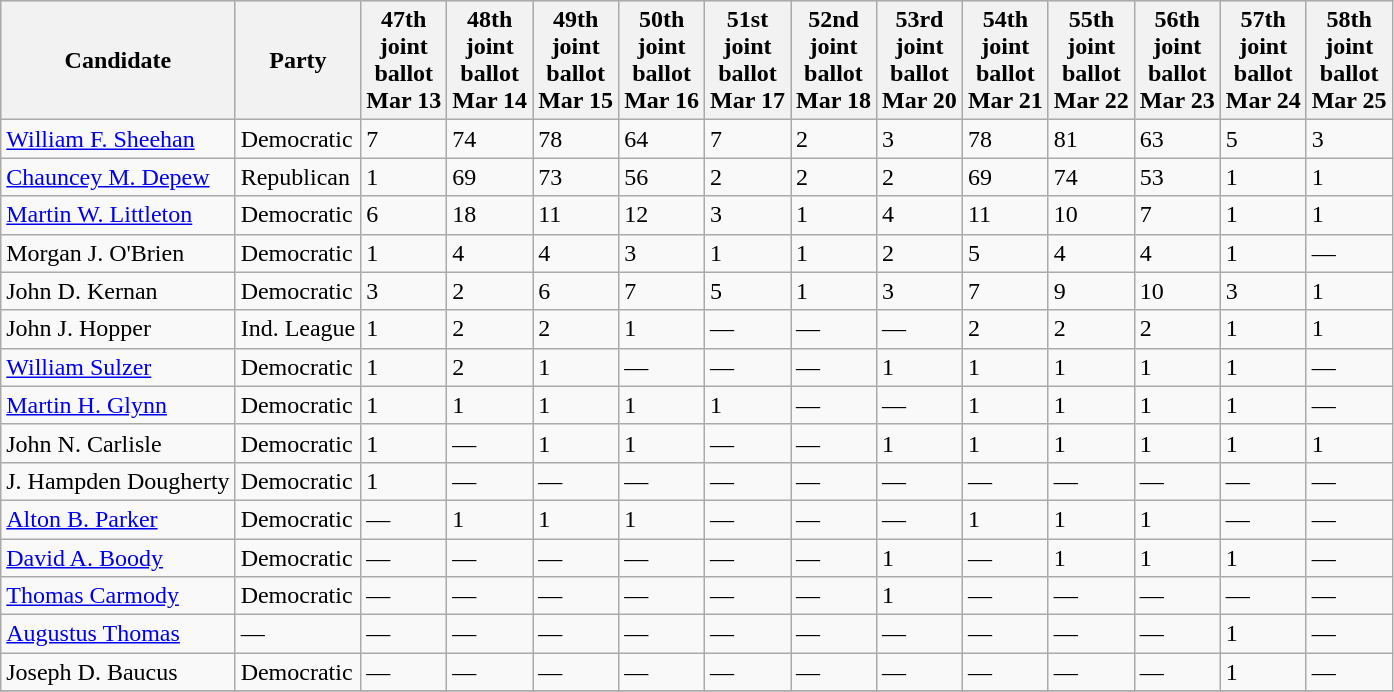<table class=wikitable>
<tr bgcolor=lightgrey>
<th>Candidate</th>
<th>Party</th>
<th>47th<br>joint<br>ballot<br>Mar 13</th>
<th>48th<br>joint<br>ballot<br>Mar 14</th>
<th>49th<br>joint<br>ballot<br>Mar 15</th>
<th>50th<br>joint<br>ballot<br>Mar 16</th>
<th>51st<br>joint<br>ballot<br>Mar 17</th>
<th>52nd<br>joint<br>ballot<br>Mar 18</th>
<th>53rd<br>joint<br>ballot<br>Mar 20</th>
<th>54th<br>joint<br>ballot<br>Mar 21</th>
<th>55th<br>joint<br>ballot<br>Mar 22</th>
<th>56th<br>joint<br>ballot<br>Mar 23</th>
<th>57th<br>joint<br>ballot<br>Mar 24</th>
<th>58th<br>joint<br>ballot<br>Mar 25</th>
</tr>
<tr>
<td><a href='#'>William F. Sheehan</a></td>
<td>Democratic</td>
<td>7</td>
<td>74</td>
<td>78</td>
<td>64</td>
<td>7</td>
<td>2</td>
<td>3</td>
<td>78</td>
<td>81</td>
<td>63</td>
<td>5</td>
<td>3</td>
</tr>
<tr>
<td><a href='#'>Chauncey M. Depew</a></td>
<td>Republican</td>
<td>1</td>
<td>69</td>
<td>73</td>
<td>56</td>
<td>2</td>
<td>2</td>
<td>2</td>
<td>69</td>
<td>74</td>
<td>53</td>
<td>1</td>
<td>1</td>
</tr>
<tr>
<td><a href='#'>Martin W. Littleton</a></td>
<td>Democratic</td>
<td>6</td>
<td>18</td>
<td>11</td>
<td>12</td>
<td>3</td>
<td>1</td>
<td>4</td>
<td>11</td>
<td>10</td>
<td>7</td>
<td>1</td>
<td>1</td>
</tr>
<tr>
<td>Morgan J. O'Brien</td>
<td>Democratic</td>
<td>1</td>
<td>4</td>
<td>4</td>
<td>3</td>
<td>1</td>
<td>1</td>
<td>2</td>
<td>5</td>
<td>4</td>
<td>4</td>
<td>1</td>
<td>—</td>
</tr>
<tr>
<td>John D. Kernan</td>
<td>Democratic</td>
<td>3</td>
<td>2</td>
<td>6</td>
<td>7</td>
<td>5</td>
<td>1</td>
<td>3</td>
<td>7</td>
<td>9</td>
<td>10</td>
<td>3</td>
<td>1</td>
</tr>
<tr>
<td>John J. Hopper</td>
<td>Ind. League</td>
<td>1</td>
<td>2</td>
<td>2</td>
<td>1</td>
<td>—</td>
<td>—</td>
<td>—</td>
<td>2</td>
<td>2</td>
<td>2</td>
<td>1</td>
<td>1</td>
</tr>
<tr>
<td><a href='#'>William Sulzer</a></td>
<td>Democratic</td>
<td>1</td>
<td>2</td>
<td>1</td>
<td>—</td>
<td>—</td>
<td>—</td>
<td>1</td>
<td>1</td>
<td>1</td>
<td>1</td>
<td>1</td>
<td>—</td>
</tr>
<tr>
<td><a href='#'>Martin H. Glynn</a></td>
<td>Democratic</td>
<td>1</td>
<td>1</td>
<td>1</td>
<td>1</td>
<td>1</td>
<td>—</td>
<td>—</td>
<td>1</td>
<td>1</td>
<td>1</td>
<td>1</td>
<td>—</td>
</tr>
<tr>
<td>John N. Carlisle</td>
<td>Democratic</td>
<td>1</td>
<td>—</td>
<td>1</td>
<td>1</td>
<td>—</td>
<td>—</td>
<td>1</td>
<td>1</td>
<td>1</td>
<td>1</td>
<td>1</td>
<td>1</td>
</tr>
<tr>
<td>J. Hampden Dougherty</td>
<td>Democratic</td>
<td>1</td>
<td>—</td>
<td>—</td>
<td>—</td>
<td>—</td>
<td>—</td>
<td>—</td>
<td>—</td>
<td>—</td>
<td>—</td>
<td>—</td>
<td>—</td>
</tr>
<tr>
<td><a href='#'>Alton B. Parker</a></td>
<td>Democratic</td>
<td>—</td>
<td>1</td>
<td>1</td>
<td>1</td>
<td>—</td>
<td>—</td>
<td>—</td>
<td>1</td>
<td>1</td>
<td>1</td>
<td>—</td>
<td>—</td>
</tr>
<tr>
<td><a href='#'>David A. Boody</a></td>
<td>Democratic</td>
<td>—</td>
<td>—</td>
<td>—</td>
<td>—</td>
<td>—</td>
<td>—</td>
<td>1</td>
<td>—</td>
<td>1</td>
<td>1</td>
<td>1</td>
<td>—</td>
</tr>
<tr>
<td><a href='#'>Thomas Carmody</a></td>
<td>Democratic</td>
<td>—</td>
<td>—</td>
<td>—</td>
<td>—</td>
<td>—</td>
<td>—</td>
<td>1</td>
<td>—</td>
<td>—</td>
<td>—</td>
<td>—</td>
<td>—</td>
</tr>
<tr>
<td><a href='#'>Augustus Thomas</a></td>
<td>—</td>
<td>—</td>
<td>—</td>
<td>—</td>
<td>—</td>
<td>—</td>
<td>—</td>
<td>—</td>
<td>—</td>
<td>—</td>
<td>—</td>
<td>1</td>
<td>—</td>
</tr>
<tr>
<td>Joseph D. Baucus</td>
<td>Democratic</td>
<td>—</td>
<td>—</td>
<td>—</td>
<td>—</td>
<td>—</td>
<td>—</td>
<td>—</td>
<td>—</td>
<td>—</td>
<td>—</td>
<td>1</td>
<td>—</td>
</tr>
<tr>
</tr>
</table>
